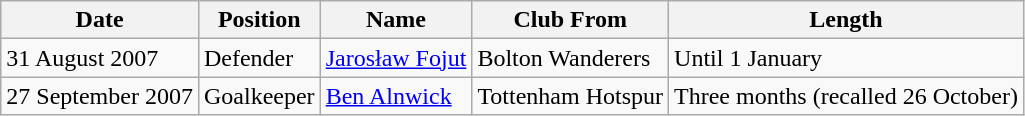<table class="wikitable">
<tr>
<th>Date</th>
<th>Position</th>
<th>Name</th>
<th>Club From</th>
<th>Length</th>
</tr>
<tr>
<td>31 August 2007</td>
<td>Defender</td>
<td><a href='#'>Jarosław Fojut</a></td>
<td>Bolton Wanderers</td>
<td>Until 1 January</td>
</tr>
<tr>
<td>27 September 2007</td>
<td>Goalkeeper</td>
<td><a href='#'>Ben Alnwick</a></td>
<td>Tottenham Hotspur</td>
<td>Three months (recalled 26 October)</td>
</tr>
</table>
